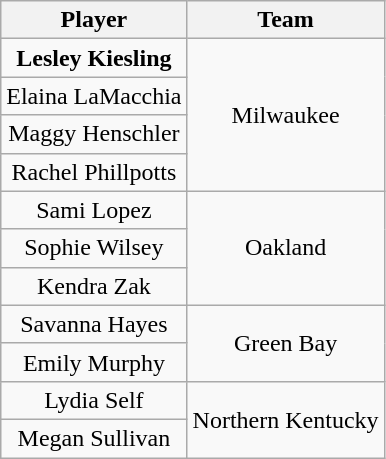<table class="wikitable" style="text-align: center;">
<tr>
<th>Player</th>
<th>Team</th>
</tr>
<tr>
<td><strong>Lesley Kiesling</strong></td>
<td rowspan=4>Milwaukee</td>
</tr>
<tr>
<td>Elaina LaMacchia</td>
</tr>
<tr>
<td>Maggy Henschler</td>
</tr>
<tr>
<td>Rachel Phillpotts</td>
</tr>
<tr>
<td>Sami Lopez</td>
<td rowspan=3>Oakland</td>
</tr>
<tr>
<td>Sophie Wilsey</td>
</tr>
<tr>
<td>Kendra Zak</td>
</tr>
<tr>
<td>Savanna Hayes</td>
<td rowspan=2>Green Bay</td>
</tr>
<tr>
<td>Emily Murphy</td>
</tr>
<tr>
<td>Lydia Self</td>
<td rowspan=2>Northern Kentucky</td>
</tr>
<tr>
<td>Megan Sullivan</td>
</tr>
</table>
